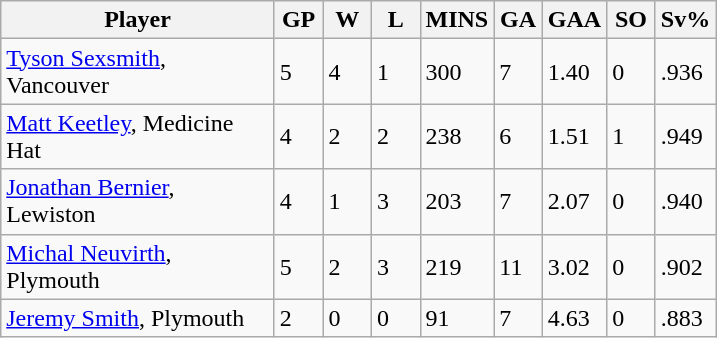<table class="wikitable">
<tr>
<th bgcolor="#DDDDFF" width="175px">Player</th>
<th bgcolor="#DDDDFF" width="25px">GP</th>
<th bgcolor="#DDDDFF" width="25px">W</th>
<th bgcolor="#DDDDFF" width="25px">L</th>
<th bgcolor="#DDDDFF" width="25px">MINS</th>
<th bgcolor="#DDDDFF" width="25px">GA</th>
<th bgcolor="#DDDDFF" width="25px">GAA</th>
<th bgcolor="#DDDDFF" width="25px">SO</th>
<th bgcolor="#DDDDFF" width="25px">Sv%</th>
</tr>
<tr>
<td><a href='#'>Tyson Sexsmith</a>, Vancouver</td>
<td>5</td>
<td>4</td>
<td>1</td>
<td>300</td>
<td>7</td>
<td>1.40</td>
<td>0</td>
<td>.936</td>
</tr>
<tr>
<td><a href='#'>Matt Keetley</a>, Medicine Hat</td>
<td>4</td>
<td>2</td>
<td>2</td>
<td>238</td>
<td>6</td>
<td>1.51</td>
<td>1</td>
<td>.949</td>
</tr>
<tr>
<td><a href='#'>Jonathan Bernier</a>, Lewiston</td>
<td>4</td>
<td>1</td>
<td>3</td>
<td>203</td>
<td>7</td>
<td>2.07</td>
<td>0</td>
<td>.940</td>
</tr>
<tr>
<td><a href='#'>Michal Neuvirth</a>, Plymouth</td>
<td>5</td>
<td>2</td>
<td>3</td>
<td>219</td>
<td>11</td>
<td>3.02</td>
<td>0</td>
<td>.902</td>
</tr>
<tr>
<td><a href='#'>Jeremy Smith</a>, Plymouth</td>
<td>2</td>
<td>0</td>
<td>0</td>
<td>91</td>
<td>7</td>
<td>4.63</td>
<td>0</td>
<td>.883</td>
</tr>
</table>
